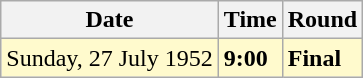<table class="wikitable">
<tr>
<th>Date</th>
<th>Time</th>
<th>Round</th>
</tr>
<tr style=background:lemonchiffon>
<td>Sunday, 27 July 1952</td>
<td><strong>9:00</strong></td>
<td><strong>Final</strong></td>
</tr>
</table>
